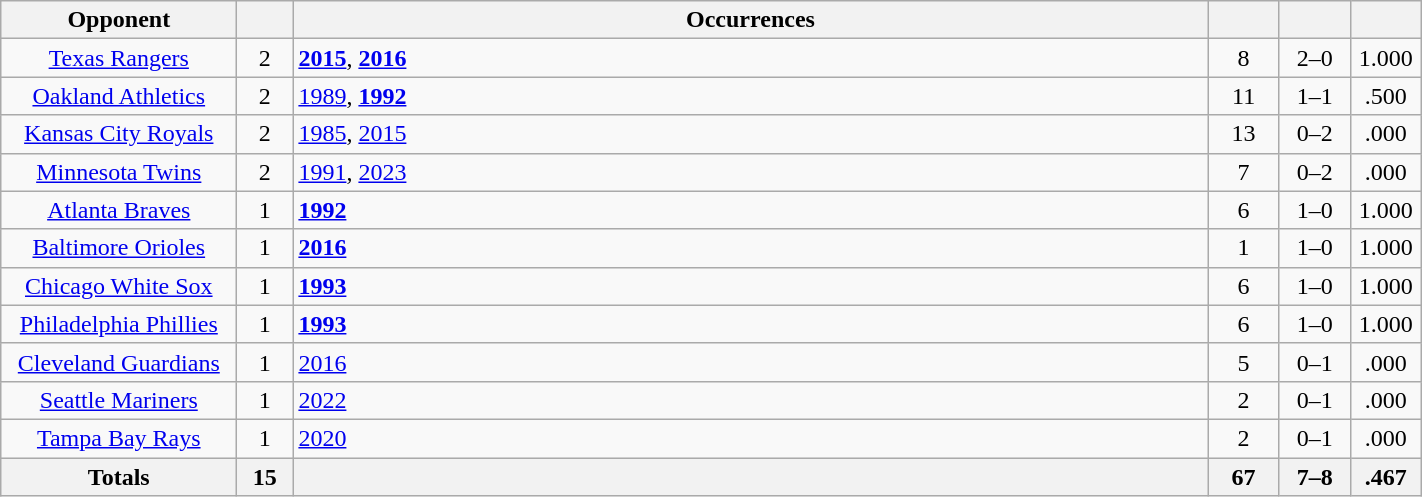<table class="wikitable sortable" style="text-align: center; width: 75%;">
<tr>
<th width="150">Opponent</th>
<th width="30"></th>
<th>Occurrences</th>
<th width="40"></th>
<th width="40"></th>
<th width="40"></th>
</tr>
<tr>
<td><a href='#'>Texas Rangers</a></td>
<td>2</td>
<td align=left><strong><a href='#'>2015</a></strong>, <strong><a href='#'>2016</a></strong></td>
<td>8</td>
<td>2–0</td>
<td>1.000</td>
</tr>
<tr>
<td><a href='#'>Oakland Athletics</a></td>
<td>2</td>
<td align=left><a href='#'>1989</a>, <strong><a href='#'>1992</a></strong></td>
<td>11</td>
<td>1–1</td>
<td>.500</td>
</tr>
<tr>
<td><a href='#'>Kansas City Royals</a></td>
<td>2</td>
<td align=left><a href='#'>1985</a>, <a href='#'>2015</a></td>
<td>13</td>
<td>0–2</td>
<td>.000</td>
</tr>
<tr>
<td><a href='#'>Minnesota Twins</a></td>
<td>2</td>
<td align=left><a href='#'>1991</a>, <a href='#'>2023</a></td>
<td>7</td>
<td>0–2</td>
<td>.000</td>
</tr>
<tr>
<td><a href='#'>Atlanta Braves</a></td>
<td>1</td>
<td align=left><strong><a href='#'>1992</a></strong></td>
<td>6</td>
<td>1–0</td>
<td>1.000</td>
</tr>
<tr>
<td><a href='#'>Baltimore Orioles</a></td>
<td>1</td>
<td align=left><strong><a href='#'>2016</a></strong></td>
<td>1</td>
<td>1–0</td>
<td>1.000</td>
</tr>
<tr>
<td><a href='#'>Chicago White Sox</a></td>
<td>1</td>
<td align=left><strong><a href='#'>1993</a></strong></td>
<td>6</td>
<td>1–0</td>
<td>1.000</td>
</tr>
<tr>
<td><a href='#'>Philadelphia Phillies</a></td>
<td>1</td>
<td align=left><strong><a href='#'>1993</a></strong></td>
<td>6</td>
<td>1–0</td>
<td>1.000</td>
</tr>
<tr>
<td><a href='#'>Cleveland Guardians</a></td>
<td>1</td>
<td align=left><a href='#'>2016</a></td>
<td>5</td>
<td>0–1</td>
<td>.000</td>
</tr>
<tr>
<td><a href='#'>Seattle Mariners</a></td>
<td>1</td>
<td align=left><a href='#'>2022</a></td>
<td>2</td>
<td>0–1</td>
<td>.000</td>
</tr>
<tr>
<td><a href='#'>Tampa Bay Rays</a></td>
<td>1</td>
<td align=left><a href='#'>2020</a></td>
<td>2</td>
<td>0–1</td>
<td>.000</td>
</tr>
<tr>
<th width="150">Totals</th>
<th width="30">15</th>
<th></th>
<th width="40">67</th>
<th width="40">7–8</th>
<th width="40">.467</th>
</tr>
</table>
